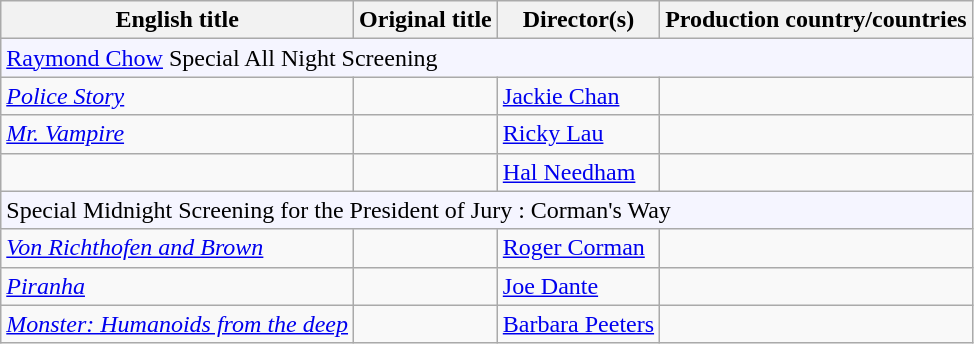<table class="sortable wikitable">
<tr>
<th>English title</th>
<th>Original title</th>
<th>Director(s)</th>
<th>Production country/countries</th>
</tr>
<tr>
<td colspan="4" style="background:#F5F5FF;"><a href='#'>Raymond Chow</a> Special All Night Screening</td>
</tr>
<tr>
<td><em><a href='#'>Police Story</a></em></td>
<td></td>
<td><a href='#'>Jackie Chan</a></td>
<td></td>
</tr>
<tr>
<td><em><a href='#'>Mr. Vampire</a></em></td>
<td></td>
<td><a href='#'>Ricky Lau</a></td>
<td></td>
</tr>
<tr>
<td></td>
<td></td>
<td><a href='#'>Hal Needham</a></td>
<td></td>
</tr>
<tr>
<td colspan="4" style="background:#F5F5FF;">Special Midnight Screening for the President of Jury : Corman's Way</td>
</tr>
<tr>
<td><em><a href='#'>Von Richthofen and Brown</a></em></td>
<td></td>
<td><a href='#'>Roger Corman</a></td>
<td></td>
</tr>
<tr>
<td><em><a href='#'>Piranha</a></em></td>
<td></td>
<td><a href='#'>Joe Dante</a></td>
<td></td>
</tr>
<tr>
<td><em><a href='#'>Monster: Humanoids from the deep</a></em></td>
<td></td>
<td><a href='#'>Barbara Peeters</a></td>
<td></td>
</tr>
</table>
